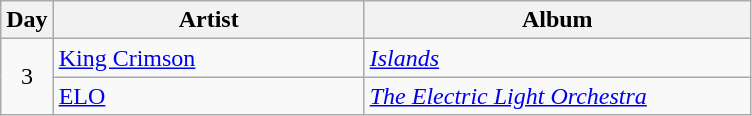<table class="wikitable" border="1">
<tr>
<th>Day</th>
<th width="200">Artist</th>
<th width="250">Album</th>
</tr>
<tr>
<td rowspan="2" style="text-align:center;">3</td>
<td><a href='#'>King Crimson</a></td>
<td><em><a href='#'>Islands</a></em></td>
</tr>
<tr>
<td><a href='#'>ELO</a></td>
<td><em><a href='#'>The Electric Light Orchestra</a></em></td>
</tr>
</table>
